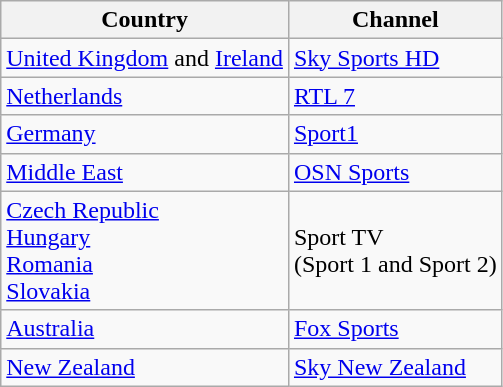<table class="wikitable" style="font-size:100%; text-align:left">
<tr>
<th>Country</th>
<th>Channel</th>
</tr>
<tr>
<td> <a href='#'>United Kingdom</a> and <a href='#'>Ireland</a></td>
<td><a href='#'>Sky Sports HD</a></td>
</tr>
<tr>
<td> <a href='#'>Netherlands</a></td>
<td><a href='#'>RTL 7</a></td>
</tr>
<tr>
<td> <a href='#'>Germany</a></td>
<td><a href='#'>Sport1</a></td>
</tr>
<tr>
<td><a href='#'>Middle East</a></td>
<td><a href='#'>OSN Sports</a></td>
</tr>
<tr>
<td> <a href='#'>Czech Republic</a><br> <a href='#'>Hungary</a><br> <a href='#'>Romania</a><br> <a href='#'>Slovakia</a></td>
<td>Sport TV <br>(Sport 1 and Sport 2)</td>
</tr>
<tr>
<td> <a href='#'>Australia</a></td>
<td><a href='#'>Fox Sports</a></td>
</tr>
<tr>
<td> <a href='#'>New Zealand</a></td>
<td><a href='#'>Sky New Zealand</a></td>
</tr>
</table>
